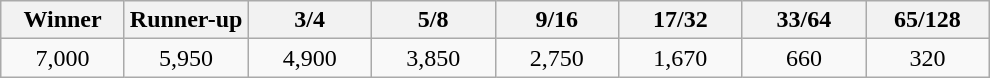<table class="wikitable" style="text-align:center">
<tr>
<th width="75">Winner</th>
<th width="75">Runner-up</th>
<th width="75">3/4</th>
<th width="75">5/8</th>
<th width="75">9/16</th>
<th width="75">17/32</th>
<th width="75">33/64</th>
<th width="75">65/128</th>
</tr>
<tr>
<td>7,000</td>
<td>5,950</td>
<td>4,900</td>
<td>3,850</td>
<td>2,750</td>
<td>1,670</td>
<td>660</td>
<td>320</td>
</tr>
</table>
